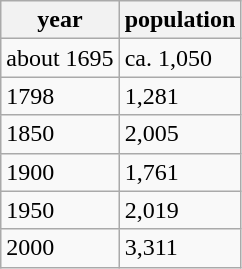<table class="wikitable">
<tr>
<th>year</th>
<th>population</th>
</tr>
<tr>
<td>about 1695</td>
<td>ca. 1,050</td>
</tr>
<tr>
<td>1798</td>
<td>1,281</td>
</tr>
<tr>
<td>1850</td>
<td>2,005</td>
</tr>
<tr>
<td>1900</td>
<td>1,761</td>
</tr>
<tr>
<td>1950</td>
<td>2,019</td>
</tr>
<tr>
<td>2000</td>
<td>3,311</td>
</tr>
</table>
